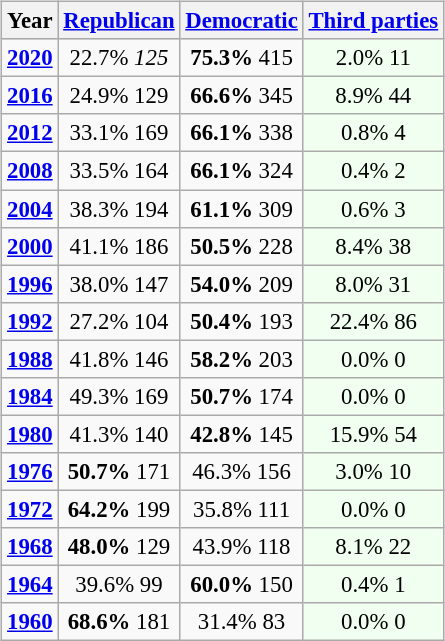<table class="wikitable" style="float:right; font-size:95%;">
<tr bgcolor=lightgrey>
<th>Year</th>
<th><a href='#'>Republican</a></th>
<th><a href='#'>Democratic</a></th>
<th><a href='#'>Third parties</a></th>
</tr>
<tr>
<td style="text-align:center;" ><strong><a href='#'>2020</a></strong></td>
<td style="text-align:center;" >22.7% <em>125</td>
<td style="text-align:center;" ><strong>75.3%</strong> </em>415<em></td>
<td style="text-align:center; background:honeyDew;">2.0% </em>11<em></td>
</tr>
<tr>
<td style="text-align:center;" ><strong><a href='#'>2016</a></strong></td>
<td style="text-align:center;" >24.9% </em>129<em></td>
<td style="text-align:center;" ><strong>66.6%</strong> </em>345<em></td>
<td style="text-align:center; background:honeyDew;">8.9% </em>44<em></td>
</tr>
<tr>
<td style="text-align:center;" ><strong><a href='#'>2012</a></strong></td>
<td style="text-align:center;" >33.1% </em>169<em></td>
<td style="text-align:center;" ><strong>66.1%</strong> </em>338<em></td>
<td style="text-align:center; background:honeyDew;">0.8% </em>4<em></td>
</tr>
<tr>
<td style="text-align:center;" ><strong><a href='#'>2008</a></strong></td>
<td style="text-align:center;" >33.5% </em>164<em></td>
<td style="text-align:center;" ><strong>66.1%</strong> </em>324<em></td>
<td style="text-align:center; background:honeyDew;">0.4% </em>2<em></td>
</tr>
<tr>
<td style="text-align:center;" ><strong><a href='#'>2004</a></strong></td>
<td style="text-align:center;" >38.3% </em>194<em></td>
<td style="text-align:center;" ><strong>61.1%</strong> </em>309<em></td>
<td style="text-align:center; background:honeyDew;">0.6% </em>3<em></td>
</tr>
<tr>
<td style="text-align:center;" ><strong><a href='#'>2000</a></strong></td>
<td style="text-align:center;" >41.1% </em>186<em></td>
<td style="text-align:center;" ><strong>50.5%</strong> </em>228<em></td>
<td style="text-align:center; background:honeyDew;">8.4% </em>38<em></td>
</tr>
<tr>
<td style="text-align:center;" ><strong><a href='#'>1996</a></strong></td>
<td style="text-align:center;" >38.0% </em>147<em></td>
<td style="text-align:center;" ><strong>54.0%</strong> </em>209<em></td>
<td style="text-align:center; background:honeyDew;">8.0% </em>31<em></td>
</tr>
<tr>
<td style="text-align:center;" ><strong><a href='#'>1992</a></strong></td>
<td style="text-align:center;" >27.2% </em>104<em></td>
<td style="text-align:center;" ><strong>50.4%</strong> </em>193<em></td>
<td style="text-align:center; background:honeyDew;">22.4% </em>86<em></td>
</tr>
<tr>
<td style="text-align:center;" ><strong><a href='#'>1988</a></strong></td>
<td style="text-align:center;" >41.8% </em>146<em></td>
<td style="text-align:center;" ><strong>58.2%</strong> </em>203<em></td>
<td style="text-align:center; background:honeyDew;">0.0% </em>0<em></td>
</tr>
<tr>
<td style="text-align:center;" ><strong><a href='#'>1984</a></strong></td>
<td style="text-align:center;" >49.3% </em>169<em></td>
<td style="text-align:center;" ><strong>50.7%</strong> </em>174<em></td>
<td style="text-align:center; background:honeyDew;">0.0% </em>0<em></td>
</tr>
<tr>
<td style="text-align:center;" ><strong><a href='#'>1980</a></strong></td>
<td style="text-align:center;" >41.3% </em>140<em></td>
<td style="text-align:center;" ><strong>42.8%</strong> </em>145<em></td>
<td style="text-align:center; background:honeyDew;">15.9% </em>54<em></td>
</tr>
<tr>
<td style="text-align:center;" ><strong><a href='#'>1976</a></strong></td>
<td style="text-align:center;" ><strong>50.7%</strong> </em>171<em></td>
<td style="text-align:center;" >46.3% </em>156<em></td>
<td style="text-align:center; background:honeyDew;">3.0% </em>10<em></td>
</tr>
<tr>
<td style="text-align:center;" ><strong><a href='#'>1972</a></strong></td>
<td style="text-align:center;" ><strong>64.2%</strong> </em>199<em></td>
<td style="text-align:center;" >35.8% </em>111<em></td>
<td style="text-align:center; background:honeyDew;">0.0% </em>0<em></td>
</tr>
<tr>
<td style="text-align:center;" ><strong><a href='#'>1968</a></strong></td>
<td style="text-align:center;" ><strong>48.0%</strong> </em>129<em></td>
<td style="text-align:center;" >43.9% </em>118<em></td>
<td style="text-align:center; background:honeyDew;">8.1% </em>22<em></td>
</tr>
<tr>
<td style="text-align:center;" ><strong><a href='#'>1964</a></strong></td>
<td style="text-align:center;" >39.6% </em>99<em></td>
<td style="text-align:center;" ><strong>60.0%</strong> </em>150<em></td>
<td style="text-align:center; background:honeyDew;">0.4% </em>1<em></td>
</tr>
<tr>
<td style="text-align:center;" ><strong><a href='#'>1960</a></strong></td>
<td style="text-align:center;" ><strong>68.6%</strong> </em>181<em></td>
<td style="text-align:center;" >31.4% </em>83<em></td>
<td style="text-align:center; background:honeyDew;">0.0% </em>0<em></td>
</tr>
</table>
